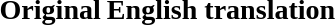<table>
<tr>
<td><br><h3>Original</h3></td>
<td><br><h3>English translation</h3></td>
</tr>
</table>
